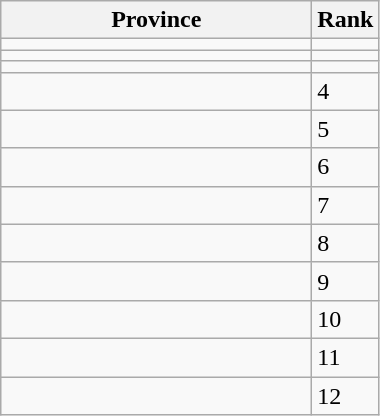<table class="wikitable">
<tr>
<th width=200>Province</th>
<th width=15>Rank</th>
</tr>
<tr>
<td></td>
<td></td>
</tr>
<tr>
<td></td>
<td></td>
</tr>
<tr>
<td></td>
<td></td>
</tr>
<tr>
<td></td>
<td>4</td>
</tr>
<tr>
<td></td>
<td>5</td>
</tr>
<tr>
<td></td>
<td>6</td>
</tr>
<tr>
<td></td>
<td>7</td>
</tr>
<tr>
<td></td>
<td>8</td>
</tr>
<tr>
<td></td>
<td>9</td>
</tr>
<tr>
<td></td>
<td>10</td>
</tr>
<tr>
<td></td>
<td>11</td>
</tr>
<tr>
<td></td>
<td>12</td>
</tr>
</table>
